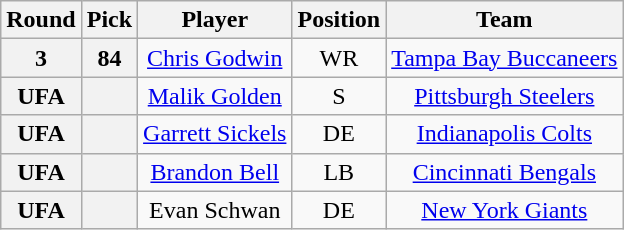<table class="wikitable" style="text-align:center;">
<tr>
<th>Round</th>
<th>Pick</th>
<th>Player</th>
<th>Position</th>
<th>Team</th>
</tr>
<tr>
<th>3</th>
<th>84</th>
<td><a href='#'>Chris Godwin</a></td>
<td>WR</td>
<td><a href='#'>Tampa Bay Buccaneers</a></td>
</tr>
<tr>
<th>UFA</th>
<th></th>
<td><a href='#'>Malik Golden</a></td>
<td>S</td>
<td><a href='#'>Pittsburgh Steelers</a></td>
</tr>
<tr>
<th>UFA</th>
<th></th>
<td><a href='#'>Garrett Sickels</a></td>
<td>DE</td>
<td><a href='#'>Indianapolis Colts</a></td>
</tr>
<tr>
<th>UFA</th>
<th></th>
<td><a href='#'>Brandon Bell</a></td>
<td>LB</td>
<td><a href='#'>Cincinnati Bengals</a></td>
</tr>
<tr>
<th>UFA</th>
<th></th>
<td>Evan Schwan</td>
<td>DE</td>
<td><a href='#'>New York Giants</a></td>
</tr>
</table>
